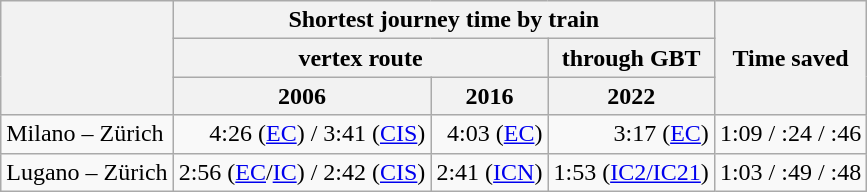<table class="wikitable" style="text-align:right">
<tr>
<th rowspan=3></th>
<th colspan=3>Shortest journey time by train</th>
<th rowspan=3>Time saved</th>
</tr>
<tr>
<th colspan=2>vertex route</th>
<th>through GBT</th>
</tr>
<tr>
<th>2006</th>
<th>2016</th>
<th>2022</th>
</tr>
<tr>
<td align=left>Milano – Zürich</td>
<td>4:26 (<a href='#'>EC</a>) / 3:41 (<a href='#'>CIS</a>)</td>
<td>4:03 (<a href='#'>EC</a>)</td>
<td>3:17 (<a href='#'>EC</a>)</td>
<td>1:09 / :24 / :46</td>
</tr>
<tr>
<td align=left>Lugano – Zürich</td>
<td>2:56 (<a href='#'>EC</a>/<a href='#'>IC</a>) / 2:42 (<a href='#'>CIS</a>)</td>
<td>2:41 (<a href='#'>ICN</a>)</td>
<td>1:53 (<a href='#'>IC2/IC21</a>)</td>
<td>1:03 / :49 / :48</td>
</tr>
</table>
